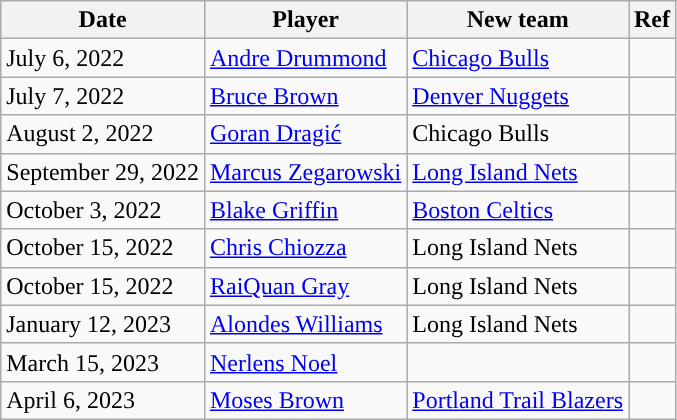<table class="wikitable" style="text-align:left;">
<tr>
<th>Date</th>
<th>Player</th>
<th>New team</th>
<th>Ref</th>
</tr>
<tr>
<td>July 6, 2022</td>
<td><a href='#'>Andre Drummond</a></td>
<td><a href='#'>Chicago Bulls</a></td>
<td></td>
</tr>
<tr>
<td>July 7, 2022</td>
<td><a href='#'>Bruce Brown</a></td>
<td><a href='#'>Denver Nuggets</a></td>
<td></td>
</tr>
<tr>
<td>August 2, 2022</td>
<td><a href='#'>Goran Dragić</a></td>
<td>Chicago Bulls</td>
<td></td>
</tr>
<tr>
<td>September 29, 2022</td>
<td><a href='#'>Marcus Zegarowski</a></td>
<td><a href='#'>Long Island Nets</a></td>
<td></td>
</tr>
<tr>
<td>October 3, 2022</td>
<td><a href='#'>Blake Griffin</a></td>
<td><a href='#'>Boston Celtics</a></td>
<td></td>
</tr>
<tr>
<td>October 15, 2022</td>
<td><a href='#'>Chris Chiozza</a></td>
<td>Long Island Nets</td>
<td></td>
</tr>
<tr>
<td>October 15, 2022</td>
<td><a href='#'>RaiQuan Gray</a></td>
<td>Long Island Nets</td>
<td></td>
</tr>
<tr>
<td>January 12, 2023</td>
<td><a href='#'>Alondes Williams</a></td>
<td>Long Island Nets</td>
<td></td>
</tr>
<tr>
<td>March 15, 2023</td>
<td><a href='#'>Nerlens Noel</a></td>
<td></td>
<td></td>
</tr>
<tr>
<td>April 6, 2023</td>
<td><a href='#'>Moses Brown</a></td>
<td><a href='#'>Portland Trail Blazers</a></td>
<td></td>
</tr>
</table>
